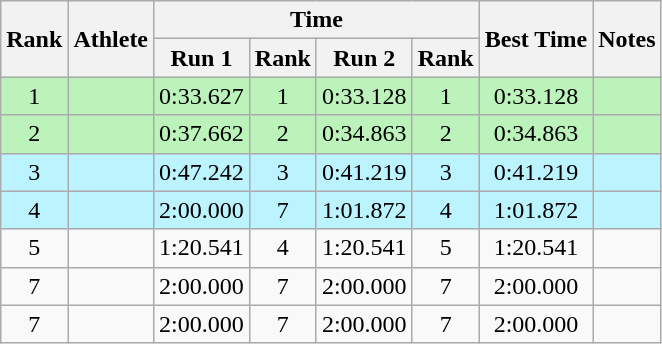<table class="wikitable sortable" style="text-align:center">
<tr>
<th rowspan="2">Rank</th>
<th rowspan="2">Athlete</th>
<th colspan="4">Time</th>
<th rowspan="2">Best Time</th>
<th rowspan="2">Notes</th>
</tr>
<tr>
<th>Run 1</th>
<th>Rank</th>
<th>Run 2</th>
<th>Rank</th>
</tr>
<tr bgcolor=bbf3bb>
<td>1</td>
<td align="left"></td>
<td>0:33.627</td>
<td>1</td>
<td>0:33.128</td>
<td>1</td>
<td>0:33.128</td>
<td></td>
</tr>
<tr bgcolor=bbf3bb>
<td>2</td>
<td align="left"></td>
<td>0:37.662</td>
<td>2</td>
<td>0:34.863</td>
<td>2</td>
<td>0:34.863</td>
<td></td>
</tr>
<tr bgcolor=BBF3FF>
<td>3</td>
<td align="left"></td>
<td>0:47.242</td>
<td>3</td>
<td>0:41.219</td>
<td>3</td>
<td>0:41.219</td>
<td></td>
</tr>
<tr bgcolor=BBF3FF>
<td>4</td>
<td align="left"></td>
<td>2:00.000</td>
<td>7</td>
<td>1:01.872</td>
<td>4</td>
<td>1:01.872</td>
<td></td>
</tr>
<tr>
<td>5</td>
<td align="left"></td>
<td>1:20.541</td>
<td>4</td>
<td>1:20.541</td>
<td>5</td>
<td>1:20.541</td>
<td></td>
</tr>
<tr>
<td>7</td>
<td align="left"></td>
<td>2:00.000</td>
<td>7</td>
<td>2:00.000</td>
<td>7</td>
<td>2:00.000</td>
<td></td>
</tr>
<tr>
<td>7</td>
<td align="left"></td>
<td>2:00.000</td>
<td>7</td>
<td>2:00.000</td>
<td>7</td>
<td>2:00.000</td>
<td></td>
</tr>
</table>
